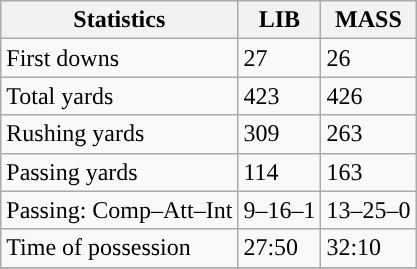<table class="wikitable" style="float: left;">
<tr>
<th>Statistics</th>
<th>LIB</th>
<th>MASS</th>
</tr>
<tr>
<td>First downs</td>
<td>27</td>
<td>26</td>
</tr>
<tr>
<td>Total yards</td>
<td>423</td>
<td>426</td>
</tr>
<tr>
<td>Rushing yards</td>
<td>309</td>
<td>263</td>
</tr>
<tr>
<td>Passing yards</td>
<td>114</td>
<td>163</td>
</tr>
<tr>
<td>Passing: Comp–Att–Int</td>
<td>9–16–1</td>
<td>13–25–0</td>
</tr>
<tr>
<td>Time of possession</td>
<td>27:50</td>
<td>32:10</td>
</tr>
<tr>
</tr>
</table>
